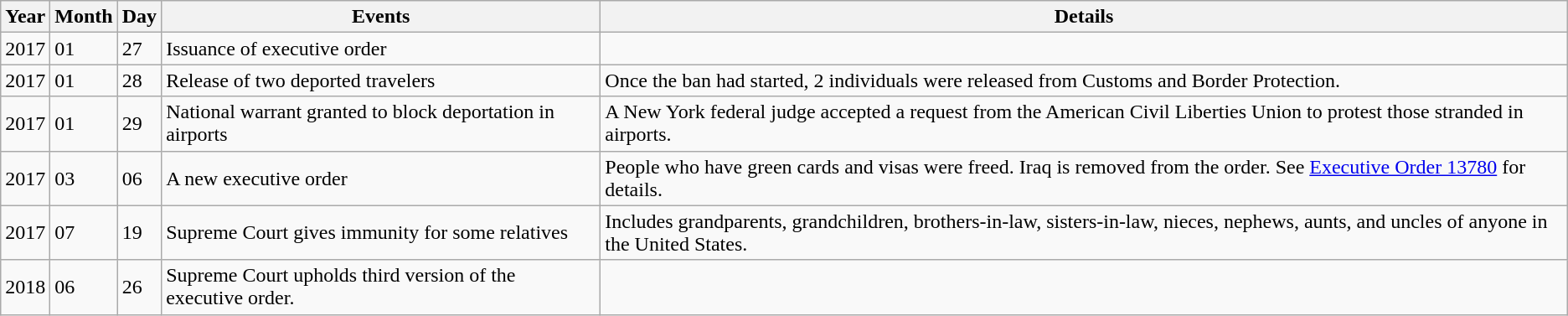<table class="wikitable">
<tr>
<th>Year</th>
<th>Month</th>
<th>Day</th>
<th>Events</th>
<th>Details</th>
</tr>
<tr>
<td>2017</td>
<td>01</td>
<td>27</td>
<td>Issuance of executive order</td>
<td></td>
</tr>
<tr>
<td>2017</td>
<td>01</td>
<td>28</td>
<td>Release of two deported travelers</td>
<td>Once the ban had started, 2 individuals were released from Customs and Border Protection.</td>
</tr>
<tr>
<td>2017</td>
<td>01</td>
<td>29</td>
<td>National warrant granted to block deportation in airports</td>
<td>A New York federal judge accepted a request from the American Civil Liberties Union to protest those stranded in airports.</td>
</tr>
<tr>
<td>2017</td>
<td>03</td>
<td>06</td>
<td>A new executive order</td>
<td>People who have green cards and visas were freed. Iraq is removed from the order. See <a href='#'>Executive Order 13780</a> for details.</td>
</tr>
<tr>
<td>2017</td>
<td>07</td>
<td>19</td>
<td>Supreme Court gives immunity for some relatives</td>
<td>Includes grandparents, grandchildren, brothers-in-law, sisters-in-law, nieces, nephews, aunts, and uncles of anyone in the United States.</td>
</tr>
<tr>
<td>2018</td>
<td>06</td>
<td>26</td>
<td>Supreme Court upholds third version of the executive order.</td>
<td></td>
</tr>
</table>
